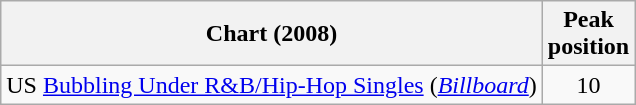<table class="wikitable sortable">
<tr>
<th>Chart (2008)</th>
<th>Peak<br>position</th>
</tr>
<tr>
<td>US <a href='#'>Bubbling Under R&B/Hip-Hop Singles</a> (<em><a href='#'>Billboard</a></em>)</td>
<td style="text-align:center;">10</td>
</tr>
</table>
